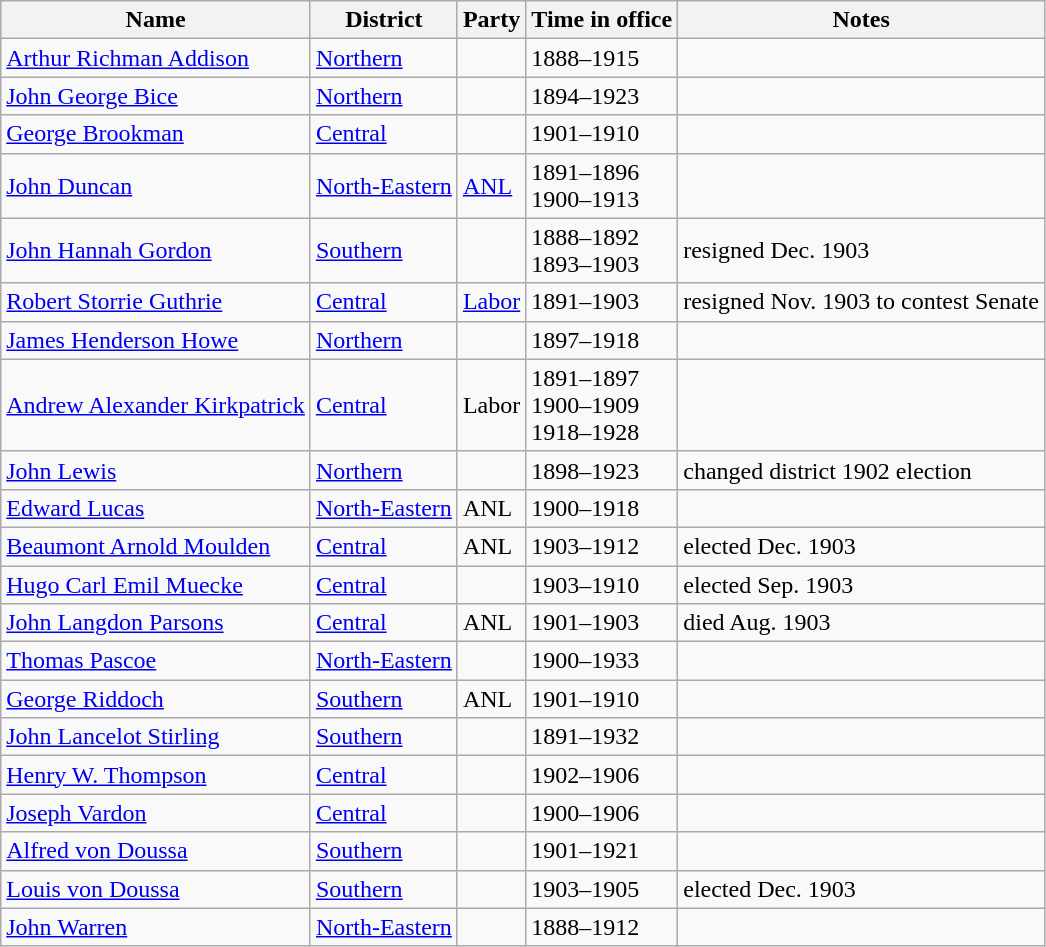<table class="wikitable sortable">
<tr>
<th>Name</th>
<th>District</th>
<th>Party</th>
<th>Time in office</th>
<th>Notes</th>
</tr>
<tr>
<td><a href='#'>Arthur Richman Addison</a></td>
<td><a href='#'>Northern</a></td>
<td></td>
<td>1888–1915</td>
<td></td>
</tr>
<tr>
<td><a href='#'>John George Bice</a></td>
<td><a href='#'>Northern</a></td>
<td></td>
<td>1894–1923</td>
<td></td>
</tr>
<tr>
<td><a href='#'>George Brookman</a></td>
<td><a href='#'>Central</a></td>
<td></td>
<td>1901–1910</td>
<td></td>
</tr>
<tr>
<td><a href='#'>John Duncan</a></td>
<td><a href='#'>North-Eastern</a></td>
<td><a href='#'>ANL</a></td>
<td>1891–1896<br>1900–1913</td>
<td></td>
</tr>
<tr>
<td><a href='#'>John Hannah Gordon</a></td>
<td><a href='#'>Southern</a></td>
<td></td>
<td>1888–1892<br>1893–1903</td>
<td>resigned Dec. 1903</td>
</tr>
<tr>
<td><a href='#'>Robert Storrie Guthrie</a></td>
<td><a href='#'>Central</a></td>
<td><a href='#'>Labor</a></td>
<td>1891–1903</td>
<td>resigned Nov. 1903 to contest Senate</td>
</tr>
<tr>
<td><a href='#'>James Henderson Howe</a></td>
<td><a href='#'>Northern</a></td>
<td></td>
<td>1897–1918</td>
<td></td>
</tr>
<tr>
<td><a href='#'>Andrew Alexander Kirkpatrick</a></td>
<td><a href='#'>Central</a></td>
<td>Labor</td>
<td>1891–1897<br>1900–1909<br>1918–1928</td>
<td></td>
</tr>
<tr>
<td><a href='#'>John Lewis</a></td>
<td><a href='#'>Northern</a></td>
<td></td>
<td>1898–1923</td>
<td>changed district 1902 election</td>
</tr>
<tr>
<td><a href='#'>Edward Lucas</a></td>
<td><a href='#'>North-Eastern</a></td>
<td>ANL</td>
<td>1900–1918</td>
<td></td>
</tr>
<tr>
<td><a href='#'>Beaumont Arnold Moulden</a></td>
<td><a href='#'>Central</a></td>
<td>ANL</td>
<td>1903–1912</td>
<td>elected Dec. 1903</td>
</tr>
<tr>
<td><a href='#'>Hugo Carl Emil Muecke</a></td>
<td><a href='#'>Central</a></td>
<td></td>
<td>1903–1910</td>
<td>elected Sep. 1903</td>
</tr>
<tr>
<td><a href='#'>John Langdon Parsons</a></td>
<td><a href='#'>Central</a></td>
<td>ANL</td>
<td>1901–1903</td>
<td>died Aug. 1903</td>
</tr>
<tr>
<td><a href='#'>Thomas Pascoe</a></td>
<td><a href='#'>North-Eastern</a></td>
<td></td>
<td>1900–1933</td>
<td></td>
</tr>
<tr>
<td><a href='#'>George Riddoch</a></td>
<td><a href='#'>Southern</a></td>
<td>ANL</td>
<td>1901–1910</td>
<td></td>
</tr>
<tr>
<td><a href='#'>John Lancelot Stirling</a></td>
<td><a href='#'>Southern</a></td>
<td></td>
<td>1891–1932</td>
<td></td>
</tr>
<tr>
<td><a href='#'>Henry W. Thompson</a></td>
<td><a href='#'>Central</a></td>
<td></td>
<td>1902–1906</td>
<td></td>
</tr>
<tr>
<td><a href='#'>Joseph Vardon</a></td>
<td><a href='#'>Central</a></td>
<td></td>
<td>1900–1906</td>
<td></td>
</tr>
<tr>
<td><a href='#'>Alfred von Doussa</a></td>
<td><a href='#'>Southern</a></td>
<td></td>
<td>1901–1921</td>
<td></td>
</tr>
<tr>
<td><a href='#'>Louis von Doussa</a></td>
<td><a href='#'>Southern</a></td>
<td></td>
<td>1903–1905</td>
<td>elected Dec. 1903</td>
</tr>
<tr>
<td><a href='#'>John Warren</a></td>
<td><a href='#'>North-Eastern</a></td>
<td></td>
<td>1888–1912</td>
<td></td>
</tr>
</table>
